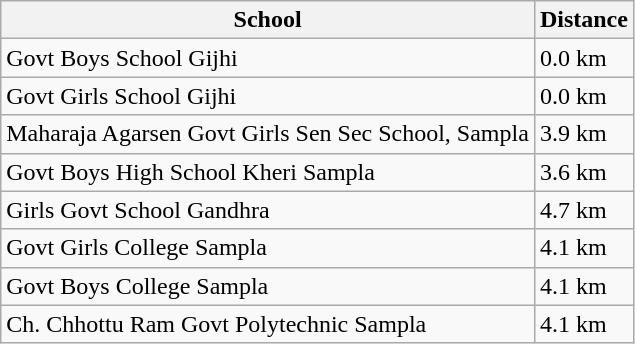<table class="wikitable">
<tr>
<th>School</th>
<th>Distance</th>
</tr>
<tr>
<td>Govt Boys School Gijhi</td>
<td>0.0 km</td>
</tr>
<tr>
<td>Govt Girls School Gijhi</td>
<td>0.0 km</td>
</tr>
<tr>
<td>Maharaja Agarsen Govt Girls Sen Sec School, Sampla</td>
<td>3.9 km</td>
</tr>
<tr>
<td>Govt Boys High School Kheri Sampla</td>
<td>3.6 km</td>
</tr>
<tr>
<td>Girls Govt School Gandhra</td>
<td>4.7 km</td>
</tr>
<tr>
<td>Govt Girls College Sampla</td>
<td>4.1 km</td>
</tr>
<tr>
<td>Govt Boys College Sampla</td>
<td>4.1 km</td>
</tr>
<tr>
<td>Ch. Chhottu Ram Govt Polytechnic Sampla</td>
<td>4.1 km</td>
</tr>
</table>
